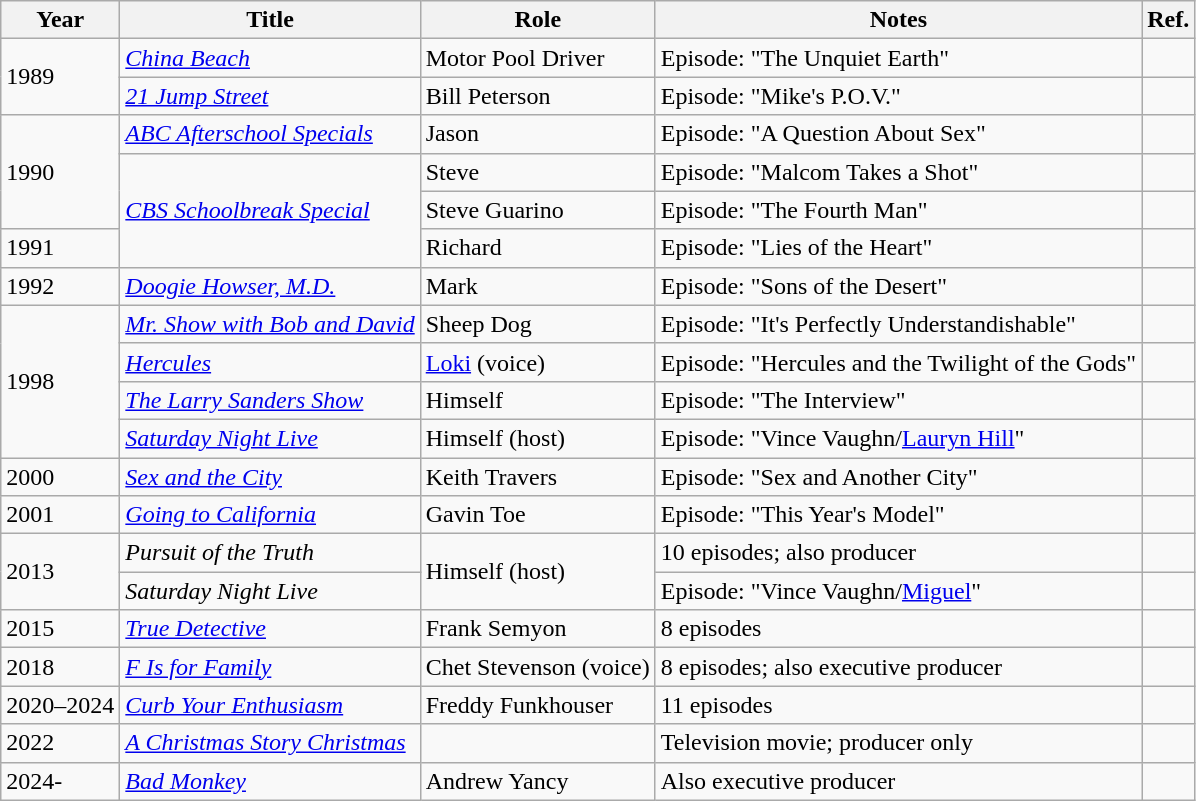<table class="wikitable sortable">
<tr>
<th>Year</th>
<th>Title</th>
<th>Role</th>
<th class="unsortable">Notes</th>
<th class=unsortable>Ref.</th>
</tr>
<tr>
<td rowspan="2">1989</td>
<td><em><a href='#'>China Beach</a></em></td>
<td>Motor Pool Driver</td>
<td>Episode: "The Unquiet Earth"</td>
<td></td>
</tr>
<tr>
<td><em><a href='#'>21 Jump Street</a></em></td>
<td>Bill Peterson</td>
<td>Episode: "Mike's P.O.V."</td>
<td></td>
</tr>
<tr>
<td rowspan="3">1990</td>
<td><em><a href='#'>ABC Afterschool Specials</a></em></td>
<td>Jason</td>
<td>Episode: "A Question About Sex"</td>
<td></td>
</tr>
<tr>
<td rowspan="3"><em><a href='#'>CBS Schoolbreak Special</a></em></td>
<td>Steve</td>
<td>Episode: "Malcom Takes a Shot"</td>
<td></td>
</tr>
<tr>
<td>Steve Guarino</td>
<td>Episode: "The Fourth Man"</td>
<td></td>
</tr>
<tr>
<td>1991</td>
<td>Richard</td>
<td>Episode: "Lies of the Heart"</td>
<td></td>
</tr>
<tr>
<td>1992</td>
<td><em><a href='#'>Doogie Howser, M.D.</a></em></td>
<td>Mark</td>
<td>Episode: "Sons of the Desert"</td>
<td></td>
</tr>
<tr>
<td rowspan="4">1998</td>
<td><em><a href='#'>Mr. Show with Bob and David</a></em></td>
<td>Sheep Dog</td>
<td>Episode: "It's Perfectly Understandishable"</td>
<td></td>
</tr>
<tr>
<td><em><a href='#'>Hercules</a></em></td>
<td><a href='#'>Loki</a> (voice)</td>
<td>Episode: "Hercules and the Twilight of the Gods"</td>
<td></td>
</tr>
<tr>
<td><em><a href='#'>The Larry Sanders Show</a></em></td>
<td>Himself</td>
<td>Episode: "The Interview"</td>
<td></td>
</tr>
<tr>
<td><em><a href='#'>Saturday Night Live</a></em></td>
<td>Himself (host)</td>
<td>Episode: "Vince Vaughn/<a href='#'>Lauryn Hill</a>"</td>
<td></td>
</tr>
<tr>
<td>2000</td>
<td><em><a href='#'>Sex and the City</a></em></td>
<td>Keith Travers</td>
<td>Episode: "Sex and Another City"</td>
<td></td>
</tr>
<tr>
<td>2001</td>
<td><em><a href='#'>Going to California</a></em></td>
<td>Gavin Toe</td>
<td>Episode: "This Year's Model"</td>
<td></td>
</tr>
<tr>
<td rowspan="2">2013</td>
<td><em>Pursuit of the Truth</em></td>
<td rowspan="2">Himself (host)</td>
<td>10 episodes; also producer</td>
<td></td>
</tr>
<tr>
<td><em>Saturday Night Live</em></td>
<td>Episode: "Vince Vaughn/<a href='#'>Miguel</a>"</td>
<td></td>
</tr>
<tr>
<td>2015</td>
<td><em><a href='#'>True Detective</a></em></td>
<td>Frank Semyon</td>
<td>8 episodes</td>
<td></td>
</tr>
<tr>
<td>2018</td>
<td><em><a href='#'>F Is for Family</a></em></td>
<td>Chet Stevenson (voice)</td>
<td>8 episodes; also executive producer</td>
<td></td>
</tr>
<tr>
<td>2020–2024</td>
<td><em><a href='#'>Curb Your Enthusiasm</a></em></td>
<td>Freddy Funkhouser</td>
<td>11 episodes</td>
<td></td>
</tr>
<tr>
<td>2022</td>
<td><em><a href='#'>A Christmas Story Christmas</a></em></td>
<td></td>
<td>Television movie; producer only</td>
<td></td>
</tr>
<tr>
<td>2024-</td>
<td><em><a href='#'>Bad Monkey</a></em></td>
<td>Andrew Yancy</td>
<td>Also executive producer</td>
<td></td>
</tr>
</table>
